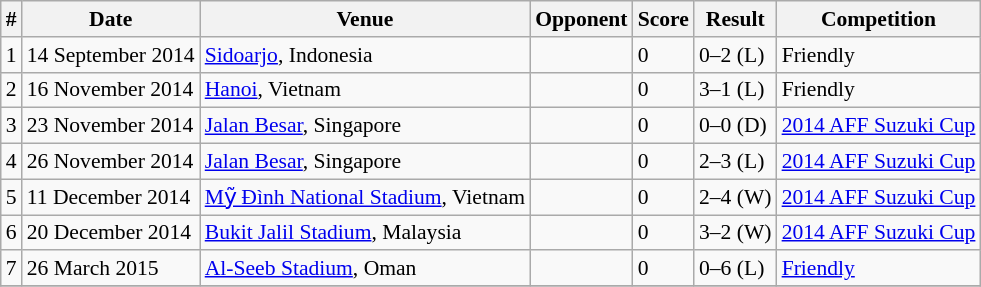<table class="wikitable" style="font-size: 90%;">
<tr>
<th>#</th>
<th>Date</th>
<th>Venue</th>
<th>Opponent</th>
<th>Score</th>
<th>Result</th>
<th>Competition</th>
</tr>
<tr>
<td>1</td>
<td>14 September 2014</td>
<td><a href='#'>Sidoarjo</a>, Indonesia</td>
<td></td>
<td>0</td>
<td>0–2 (L)</td>
<td>Friendly</td>
</tr>
<tr>
<td>2</td>
<td>16 November 2014</td>
<td><a href='#'>Hanoi</a>, Vietnam</td>
<td></td>
<td>0</td>
<td>3–1 (L)</td>
<td>Friendly</td>
</tr>
<tr>
<td>3</td>
<td>23 November 2014</td>
<td><a href='#'>Jalan Besar</a>, Singapore</td>
<td></td>
<td>0</td>
<td>0–0 (D)</td>
<td><a href='#'>2014 AFF Suzuki Cup</a></td>
</tr>
<tr>
<td>4</td>
<td>26 November 2014</td>
<td><a href='#'>Jalan Besar</a>, Singapore</td>
<td></td>
<td>0</td>
<td>2–3 (L)</td>
<td><a href='#'>2014 AFF Suzuki Cup</a></td>
</tr>
<tr>
<td>5</td>
<td>11 December 2014</td>
<td><a href='#'>Mỹ Đình National Stadium</a>, Vietnam</td>
<td></td>
<td>0</td>
<td>2–4 (W)</td>
<td><a href='#'>2014 AFF Suzuki Cup</a></td>
</tr>
<tr>
<td>6</td>
<td>20 December 2014</td>
<td><a href='#'>Bukit Jalil Stadium</a>, Malaysia</td>
<td></td>
<td>0</td>
<td>3–2 (W)</td>
<td><a href='#'>2014 AFF Suzuki Cup</a></td>
</tr>
<tr>
<td>7</td>
<td>26 March 2015</td>
<td><a href='#'>Al-Seeb Stadium</a>, Oman</td>
<td></td>
<td>0</td>
<td>0–6 (L)</td>
<td><a href='#'>Friendly</a></td>
</tr>
<tr>
</tr>
</table>
